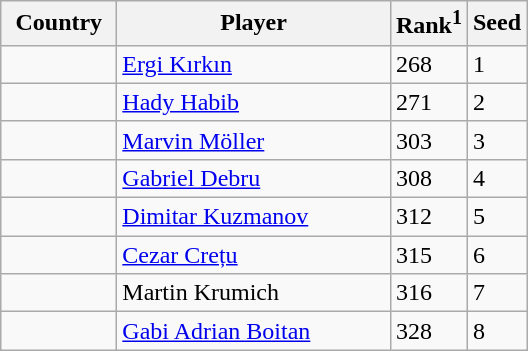<table class="sortable wikitable">
<tr>
<th width="70">Country</th>
<th width="175">Player</th>
<th>Rank<sup>1</sup></th>
<th>Seed</th>
</tr>
<tr>
<td></td>
<td><a href='#'>Ergi Kırkın</a></td>
<td>268</td>
<td>1</td>
</tr>
<tr>
<td></td>
<td><a href='#'>Hady Habib</a></td>
<td>271</td>
<td>2</td>
</tr>
<tr>
<td></td>
<td><a href='#'>Marvin Möller</a></td>
<td>303</td>
<td>3</td>
</tr>
<tr>
<td></td>
<td><a href='#'>Gabriel Debru</a></td>
<td>308</td>
<td>4</td>
</tr>
<tr>
<td></td>
<td><a href='#'>Dimitar Kuzmanov</a></td>
<td>312</td>
<td>5</td>
</tr>
<tr>
<td></td>
<td><a href='#'>Cezar Crețu</a></td>
<td>315</td>
<td>6</td>
</tr>
<tr>
<td></td>
<td>Martin Krumich</td>
<td>316</td>
<td>7</td>
</tr>
<tr>
<td></td>
<td><a href='#'>Gabi Adrian Boitan</a></td>
<td>328</td>
<td>8</td>
</tr>
</table>
